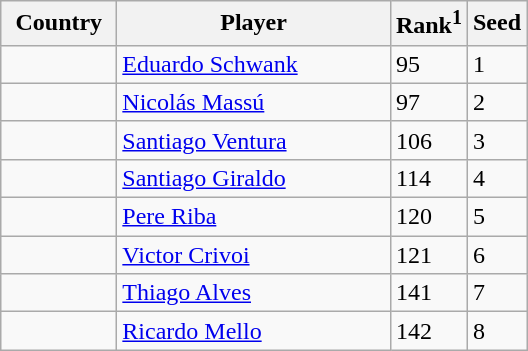<table class="sortable wikitable">
<tr>
<th width="70">Country</th>
<th width="175">Player</th>
<th>Rank<sup>1</sup></th>
<th>Seed</th>
</tr>
<tr>
<td></td>
<td><a href='#'>Eduardo Schwank</a></td>
<td>95</td>
<td>1</td>
</tr>
<tr>
<td></td>
<td><a href='#'>Nicolás Massú</a></td>
<td>97</td>
<td>2</td>
</tr>
<tr>
<td></td>
<td><a href='#'>Santiago Ventura</a></td>
<td>106</td>
<td>3</td>
</tr>
<tr>
<td></td>
<td><a href='#'>Santiago Giraldo</a></td>
<td>114</td>
<td>4</td>
</tr>
<tr>
<td></td>
<td><a href='#'>Pere Riba</a></td>
<td>120</td>
<td>5</td>
</tr>
<tr>
<td></td>
<td><a href='#'>Victor Crivoi</a></td>
<td>121</td>
<td>6</td>
</tr>
<tr>
<td></td>
<td><a href='#'>Thiago Alves</a></td>
<td>141</td>
<td>7</td>
</tr>
<tr>
<td></td>
<td><a href='#'>Ricardo Mello</a></td>
<td>142</td>
<td>8</td>
</tr>
</table>
